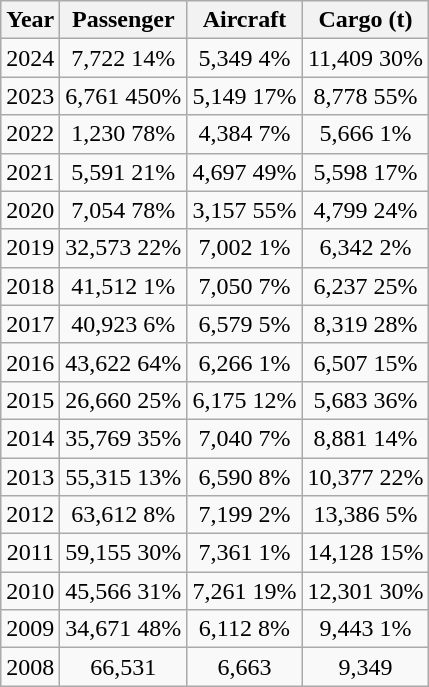<table class="wikitable">
<tr>
<th>Year</th>
<th style="text-align:center;">Passenger</th>
<th>Aircraft</th>
<th>Cargo (t)</th>
</tr>
<tr style="text-align:center;">
<td>2024</td>
<td style="text-align:center;">7,722  14%</td>
<td>5,349  4%</td>
<td>11,409  30%</td>
</tr>
<tr style="text-align:center;">
<td>2023</td>
<td style="text-align:center;">6,761  450%</td>
<td>5,149  17%</td>
<td>8,778  55%</td>
</tr>
<tr style="text-align:center;">
<td>2022</td>
<td style="text-align:center;">1,230  78%</td>
<td>4,384  7%</td>
<td>5,666  1%</td>
</tr>
<tr style="text-align:center;">
<td>2021</td>
<td style="text-align:center;">5,591  21%</td>
<td>4,697  49%</td>
<td>5,598  17%</td>
</tr>
<tr style="text-align:center;">
<td>2020</td>
<td style="text-align:center;">7,054  78%</td>
<td>3,157  55%</td>
<td>4,799  24%</td>
</tr>
<tr style="text-align:center;">
<td>2019</td>
<td style="text-align:center;">32,573  22%</td>
<td>7,002  1%</td>
<td>6,342  2%</td>
</tr>
<tr style="text-align:center;">
<td>2018</td>
<td style="text-align:center;">41,512  1%</td>
<td>7,050  7%</td>
<td>6,237  25%</td>
</tr>
<tr style="text-align:center;">
<td>2017</td>
<td style="text-align:center;">40,923  6%</td>
<td>6,579  5%</td>
<td>8,319  28%</td>
</tr>
<tr style="text-align:center;">
<td>2016</td>
<td style="text-align:center;">43,622  64%</td>
<td>6,266  1%</td>
<td>6,507  15%</td>
</tr>
<tr style="text-align:center;">
<td>2015</td>
<td style="text-align:center;">26,660  25%</td>
<td>6,175  12%</td>
<td>5,683  36%</td>
</tr>
<tr style="text-align:center;">
<td>2014</td>
<td style="text-align:center;">35,769  35%</td>
<td>7,040  7%</td>
<td>8,881  14%</td>
</tr>
<tr style="text-align:center;">
<td>2013</td>
<td style="text-align:center;">55,315  13%</td>
<td>6,590  8%</td>
<td>10,377  22%</td>
</tr>
<tr style="text-align:center;">
<td>2012</td>
<td style="text-align:center;">63,612  8%</td>
<td>7,199  2%</td>
<td>13,386  5%</td>
</tr>
<tr style="text-align:center;">
<td>2011</td>
<td style="text-align:center;">59,155  30%</td>
<td>7,361  1%</td>
<td>14,128  15%</td>
</tr>
<tr style="text-align:center;">
<td>2010</td>
<td style="text-align:center;">45,566  31%</td>
<td>7,261  19%</td>
<td>12,301  30%</td>
</tr>
<tr style="text-align:center;">
<td>2009</td>
<td style="text-align:center;">34,671  48%</td>
<td>6,112  8%</td>
<td>9,443  1%</td>
</tr>
<tr style="text-align:center;">
<td>2008</td>
<td style="text-align:center;">66,531</td>
<td>6,663</td>
<td>9,349</td>
</tr>
</table>
